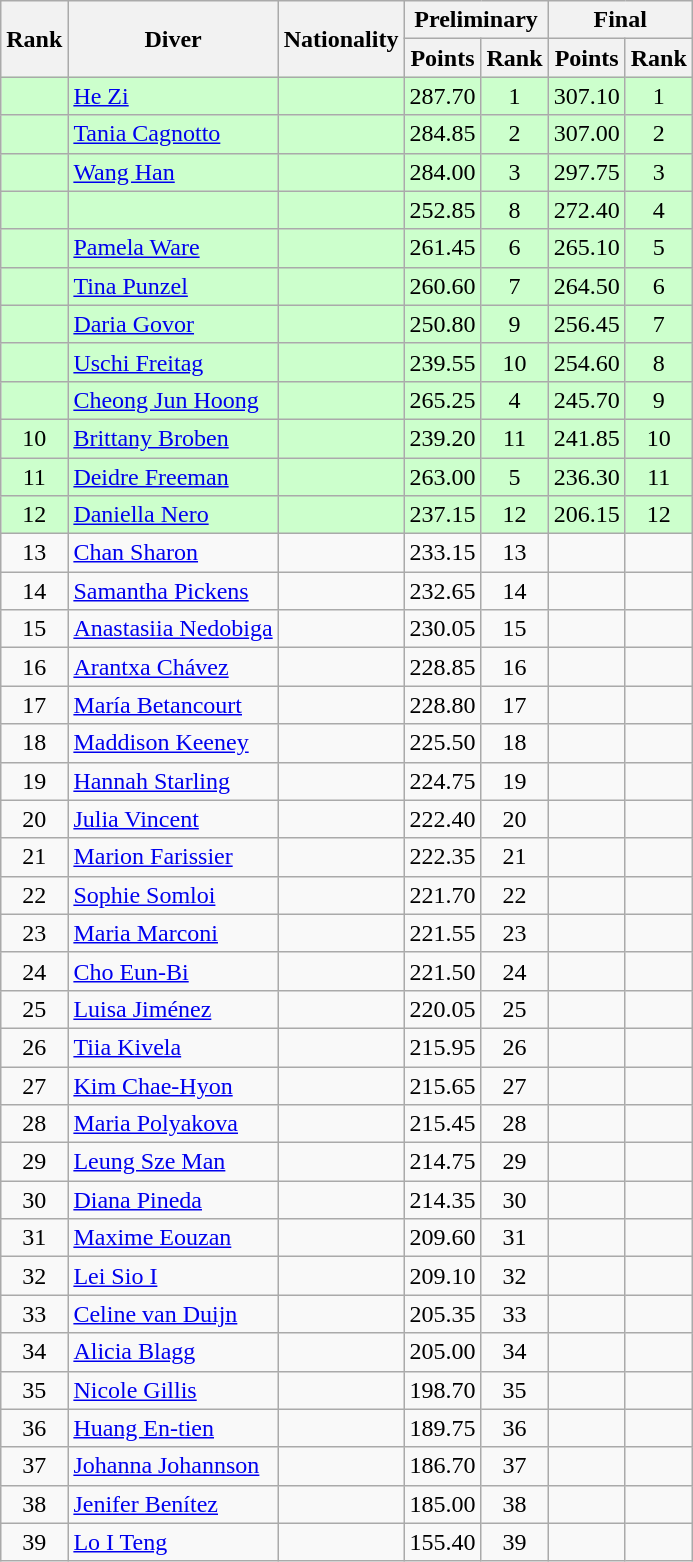<table class="wikitable sortable" style="text-align:center">
<tr>
<th rowspan="2">Rank</th>
<th rowspan="2">Diver</th>
<th rowspan="2">Nationality</th>
<th colspan="2">Preliminary</th>
<th colspan="2">Final</th>
</tr>
<tr>
<th>Points</th>
<th>Rank</th>
<th>Points</th>
<th>Rank</th>
</tr>
<tr bgcolor=ccffcc>
<td></td>
<td align=left><a href='#'>He Zi</a></td>
<td align=left></td>
<td>287.70</td>
<td>1</td>
<td>307.10</td>
<td>1</td>
</tr>
<tr bgcolor=ccffcc>
<td></td>
<td align=left><a href='#'>Tania Cagnotto</a></td>
<td align=left></td>
<td>284.85</td>
<td>2</td>
<td>307.00</td>
<td>2</td>
</tr>
<tr bgcolor=ccffcc>
<td></td>
<td align=left><a href='#'>Wang Han</a></td>
<td align=left></td>
<td>284.00</td>
<td>3</td>
<td>297.75</td>
<td>3</td>
</tr>
<tr bgcolor=ccffcc>
<td></td>
<td align=left></td>
<td align=left></td>
<td>252.85</td>
<td>8</td>
<td>272.40</td>
<td>4</td>
</tr>
<tr bgcolor=ccffcc>
<td></td>
<td align=left><a href='#'>Pamela Ware</a></td>
<td align=left></td>
<td>261.45</td>
<td>6</td>
<td>265.10</td>
<td>5</td>
</tr>
<tr bgcolor=ccffcc>
<td></td>
<td align=left><a href='#'>Tina Punzel</a></td>
<td align=left></td>
<td>260.60</td>
<td>7</td>
<td>264.50</td>
<td>6</td>
</tr>
<tr bgcolor=ccffcc>
<td></td>
<td align=left><a href='#'>Daria Govor</a></td>
<td align=left></td>
<td>250.80</td>
<td>9</td>
<td>256.45</td>
<td>7</td>
</tr>
<tr bgcolor=ccffcc>
<td></td>
<td align=left><a href='#'>Uschi Freitag</a></td>
<td align=left></td>
<td>239.55</td>
<td>10</td>
<td>254.60</td>
<td>8</td>
</tr>
<tr bgcolor=ccffcc>
<td></td>
<td align=left><a href='#'>Cheong Jun Hoong</a></td>
<td align=left></td>
<td>265.25</td>
<td>4</td>
<td>245.70</td>
<td>9</td>
</tr>
<tr bgcolor=ccffcc>
<td>10</td>
<td align=left><a href='#'>Brittany Broben</a></td>
<td align=left></td>
<td>239.20</td>
<td>11</td>
<td>241.85</td>
<td>10</td>
</tr>
<tr bgcolor=ccffcc>
<td>11</td>
<td align=left><a href='#'>Deidre Freeman</a></td>
<td align=left></td>
<td>263.00</td>
<td>5</td>
<td>236.30</td>
<td>11</td>
</tr>
<tr bgcolor=ccffcc>
<td>12</td>
<td align=left><a href='#'>Daniella Nero</a></td>
<td align=left></td>
<td>237.15</td>
<td>12</td>
<td>206.15</td>
<td>12</td>
</tr>
<tr>
<td>13</td>
<td align=left><a href='#'>Chan Sharon</a></td>
<td align=left></td>
<td>233.15</td>
<td>13</td>
<td></td>
<td></td>
</tr>
<tr>
<td>14</td>
<td align=left><a href='#'>Samantha Pickens</a></td>
<td align=left></td>
<td>232.65</td>
<td>14</td>
<td></td>
<td></td>
</tr>
<tr>
<td>15</td>
<td align=left><a href='#'>Anastasiia Nedobiga</a></td>
<td align=left></td>
<td>230.05</td>
<td>15</td>
<td></td>
<td></td>
</tr>
<tr>
<td>16</td>
<td align=left><a href='#'>Arantxa Chávez</a></td>
<td align=left></td>
<td>228.85</td>
<td>16</td>
<td></td>
<td></td>
</tr>
<tr>
<td>17</td>
<td align=left><a href='#'>María Betancourt</a></td>
<td align=left></td>
<td>228.80</td>
<td>17</td>
<td></td>
<td></td>
</tr>
<tr>
<td>18</td>
<td align=left><a href='#'>Maddison Keeney</a></td>
<td align=left></td>
<td>225.50</td>
<td>18</td>
<td></td>
<td></td>
</tr>
<tr>
<td>19</td>
<td align=left><a href='#'>Hannah Starling</a></td>
<td align=left></td>
<td>224.75</td>
<td>19</td>
<td></td>
<td></td>
</tr>
<tr>
<td>20</td>
<td align=left><a href='#'>Julia Vincent</a></td>
<td align=left></td>
<td>222.40</td>
<td>20</td>
<td></td>
<td></td>
</tr>
<tr>
<td>21</td>
<td align=left><a href='#'>Marion Farissier</a></td>
<td align=left></td>
<td>222.35</td>
<td>21</td>
<td></td>
<td></td>
</tr>
<tr>
<td>22</td>
<td align=left><a href='#'>Sophie Somloi</a></td>
<td align=left></td>
<td>221.70</td>
<td>22</td>
<td></td>
<td></td>
</tr>
<tr>
<td>23</td>
<td align=left><a href='#'>Maria Marconi</a></td>
<td align=left></td>
<td>221.55</td>
<td>23</td>
<td></td>
<td></td>
</tr>
<tr>
<td>24</td>
<td align=left><a href='#'>Cho Eun-Bi</a></td>
<td align=left></td>
<td>221.50</td>
<td>24</td>
<td></td>
<td></td>
</tr>
<tr>
<td>25</td>
<td align=left><a href='#'>Luisa Jiménez</a></td>
<td align=left></td>
<td>220.05</td>
<td>25</td>
<td></td>
<td></td>
</tr>
<tr>
<td>26</td>
<td align=left><a href='#'>Tiia Kivela</a></td>
<td align=left></td>
<td>215.95</td>
<td>26</td>
<td></td>
<td></td>
</tr>
<tr>
<td>27</td>
<td align=left><a href='#'>Kim Chae-Hyon</a></td>
<td align=left></td>
<td>215.65</td>
<td>27</td>
<td></td>
<td></td>
</tr>
<tr>
<td>28</td>
<td align=left><a href='#'>Maria Polyakova</a></td>
<td align=left></td>
<td>215.45</td>
<td>28</td>
<td></td>
<td></td>
</tr>
<tr>
<td>29</td>
<td align=left><a href='#'>Leung Sze Man</a></td>
<td align=left></td>
<td>214.75</td>
<td>29</td>
<td></td>
<td></td>
</tr>
<tr>
<td>30</td>
<td align=left><a href='#'>Diana Pineda</a></td>
<td align=left></td>
<td>214.35</td>
<td>30</td>
<td></td>
<td></td>
</tr>
<tr>
<td>31</td>
<td align=left><a href='#'>Maxime Eouzan</a></td>
<td align=left></td>
<td>209.60</td>
<td>31</td>
<td></td>
<td></td>
</tr>
<tr>
<td>32</td>
<td align=left><a href='#'>Lei Sio I</a></td>
<td align=left></td>
<td>209.10</td>
<td>32</td>
<td></td>
<td></td>
</tr>
<tr>
<td>33</td>
<td align=left><a href='#'>Celine van Duijn</a></td>
<td align=left></td>
<td>205.35</td>
<td>33</td>
<td></td>
<td></td>
</tr>
<tr>
<td>34</td>
<td align=left><a href='#'>Alicia Blagg</a></td>
<td align=left></td>
<td>205.00</td>
<td>34</td>
<td></td>
<td></td>
</tr>
<tr>
<td>35</td>
<td align=left><a href='#'>Nicole Gillis</a></td>
<td align=left></td>
<td>198.70</td>
<td>35</td>
<td></td>
<td></td>
</tr>
<tr>
<td>36</td>
<td align=left><a href='#'>Huang En-tien</a></td>
<td align=left></td>
<td>189.75</td>
<td>36</td>
<td></td>
<td></td>
</tr>
<tr>
<td>37</td>
<td align=left><a href='#'>Johanna Johannson</a></td>
<td align=left></td>
<td>186.70</td>
<td>37</td>
<td></td>
<td></td>
</tr>
<tr>
<td>38</td>
<td align=left><a href='#'>Jenifer Benítez</a></td>
<td align=left></td>
<td>185.00</td>
<td>38</td>
<td></td>
<td></td>
</tr>
<tr>
<td>39</td>
<td align=left><a href='#'>Lo I Teng</a></td>
<td align=left></td>
<td>155.40</td>
<td>39</td>
<td></td>
<td></td>
</tr>
</table>
